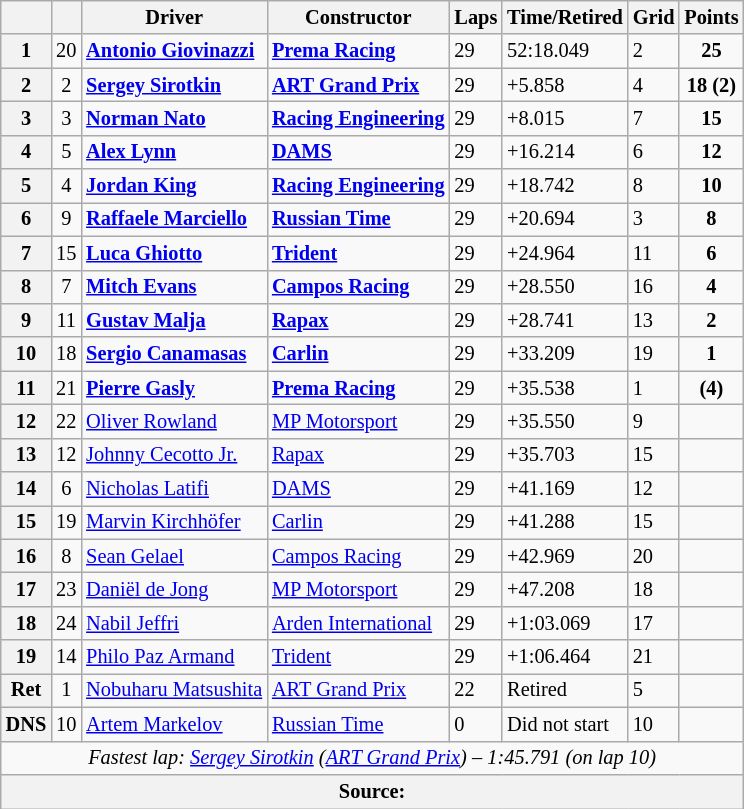<table class="wikitable" style="font-size: 85%;">
<tr>
<th></th>
<th></th>
<th>Driver</th>
<th>Constructor</th>
<th>Laps</th>
<th>Time/Retired</th>
<th>Grid</th>
<th>Points</th>
</tr>
<tr>
<th>1</th>
<td align="center">20</td>
<td> <strong><a href='#'>Antonio Giovinazzi</a></strong></td>
<td><strong><a href='#'>Prema Racing</a></strong></td>
<td>29</td>
<td>52:18.049</td>
<td>2</td>
<td align="center"><strong>25</strong></td>
</tr>
<tr>
<th>2</th>
<td align="center">2</td>
<td> <strong><a href='#'>Sergey Sirotkin</a></strong></td>
<td><strong><a href='#'>ART Grand Prix</a></strong></td>
<td>29</td>
<td>+5.858</td>
<td>4</td>
<td align="center"><strong>18 (2)</strong></td>
</tr>
<tr>
<th>3</th>
<td align="center">3</td>
<td> <strong><a href='#'>Norman Nato</a></strong></td>
<td><strong><a href='#'>Racing Engineering</a></strong></td>
<td>29</td>
<td>+8.015</td>
<td>7</td>
<td align="center"><strong>15</strong></td>
</tr>
<tr>
<th>4</th>
<td align="center">5</td>
<td> <strong><a href='#'>Alex Lynn</a></strong></td>
<td><strong><a href='#'>DAMS</a></strong></td>
<td>29</td>
<td>+16.214</td>
<td>6</td>
<td align="center"><strong>12</strong></td>
</tr>
<tr>
<th>5</th>
<td align="center">4</td>
<td> <strong><a href='#'>Jordan King</a></strong></td>
<td><strong><a href='#'>Racing Engineering</a></strong></td>
<td>29</td>
<td>+18.742</td>
<td>8</td>
<td align="center"><strong>10</strong></td>
</tr>
<tr>
<th>6</th>
<td align="center">9</td>
<td> <strong><a href='#'>Raffaele Marciello</a></strong></td>
<td><strong><a href='#'>Russian Time</a></strong></td>
<td>29</td>
<td>+20.694</td>
<td>3</td>
<td align="center"><strong>8</strong></td>
</tr>
<tr>
<th>7</th>
<td align="center">15</td>
<td> <strong><a href='#'>Luca Ghiotto</a></strong></td>
<td><strong><a href='#'>Trident</a></strong></td>
<td>29</td>
<td>+24.964</td>
<td>11</td>
<td align="center"><strong>6</strong></td>
</tr>
<tr>
<th>8</th>
<td align="center">7</td>
<td> <strong><a href='#'>Mitch Evans</a></strong></td>
<td><strong><a href='#'>Campos Racing</a></strong></td>
<td>29</td>
<td>+28.550</td>
<td>16</td>
<td align="center"><strong>4</strong></td>
</tr>
<tr>
<th>9</th>
<td align="center">11</td>
<td> <strong><a href='#'>Gustav Malja</a></strong></td>
<td><strong><a href='#'>Rapax</a></strong></td>
<td>29</td>
<td>+28.741</td>
<td>13</td>
<td align="center"><strong>2</strong></td>
</tr>
<tr>
<th>10</th>
<td align="center">18</td>
<td> <strong><a href='#'>Sergio Canamasas</a></strong></td>
<td><strong><a href='#'>Carlin</a></strong></td>
<td>29</td>
<td>+33.209</td>
<td>19</td>
<td align="center"><strong>1</strong></td>
</tr>
<tr>
<th>11</th>
<td align="center">21</td>
<td> <strong><a href='#'>Pierre Gasly</a></strong></td>
<td><strong><a href='#'>Prema Racing</a></strong></td>
<td>29</td>
<td>+35.538</td>
<td>1</td>
<td align="center"><strong>(4)</strong></td>
</tr>
<tr>
<th>12</th>
<td align="center">22</td>
<td> <a href='#'>Oliver Rowland</a></td>
<td><a href='#'>MP Motorsport</a></td>
<td>29</td>
<td>+35.550</td>
<td>9</td>
<td></td>
</tr>
<tr>
<th>13</th>
<td align="center">12</td>
<td> <a href='#'>Johnny Cecotto Jr.</a></td>
<td><a href='#'>Rapax</a></td>
<td>29</td>
<td>+35.703</td>
<td>15</td>
<td></td>
</tr>
<tr>
<th>14</th>
<td align="center">6</td>
<td> <a href='#'>Nicholas Latifi</a></td>
<td><a href='#'>DAMS</a></td>
<td>29</td>
<td>+41.169</td>
<td>12</td>
<td></td>
</tr>
<tr>
<th>15</th>
<td align="center">19</td>
<td> <a href='#'>Marvin Kirchhöfer</a></td>
<td><a href='#'>Carlin</a></td>
<td>29</td>
<td>+41.288</td>
<td>15</td>
<td></td>
</tr>
<tr>
<th>16</th>
<td align="center">8</td>
<td> <a href='#'>Sean Gelael</a></td>
<td><a href='#'>Campos Racing</a></td>
<td>29</td>
<td>+42.969</td>
<td>20</td>
<td></td>
</tr>
<tr>
<th>17</th>
<td align="center">23</td>
<td> <a href='#'>Daniël de Jong</a></td>
<td><a href='#'>MP Motorsport</a></td>
<td>29</td>
<td>+47.208</td>
<td>18</td>
<td></td>
</tr>
<tr>
<th>18</th>
<td align="center">24</td>
<td> <a href='#'>Nabil Jeffri</a></td>
<td><a href='#'>Arden International</a></td>
<td>29</td>
<td>+1:03.069</td>
<td>17</td>
<td></td>
</tr>
<tr>
<th>19</th>
<td align="center">14</td>
<td> <a href='#'>Philo Paz Armand</a></td>
<td><a href='#'>Trident</a></td>
<td>29</td>
<td>+1:06.464</td>
<td>21</td>
<td></td>
</tr>
<tr>
<th>Ret</th>
<td align="center">1</td>
<td> <a href='#'>Nobuharu Matsushita</a></td>
<td><a href='#'>ART Grand Prix</a></td>
<td>22</td>
<td>Retired</td>
<td>5</td>
<td></td>
</tr>
<tr>
<th>DNS</th>
<td align="center">10</td>
<td> <a href='#'>Artem Markelov</a></td>
<td><a href='#'>Russian Time</a></td>
<td>0</td>
<td>Did not start</td>
<td>10</td>
<td></td>
</tr>
<tr>
<td colspan="8" align="center"><em>Fastest lap:  <a href='#'>Sergey Sirotkin</a> (<a href='#'>ART Grand Prix</a>) – 1:45.791 (on lap 10)</em></td>
</tr>
<tr>
<th colspan="8">Source:</th>
</tr>
</table>
